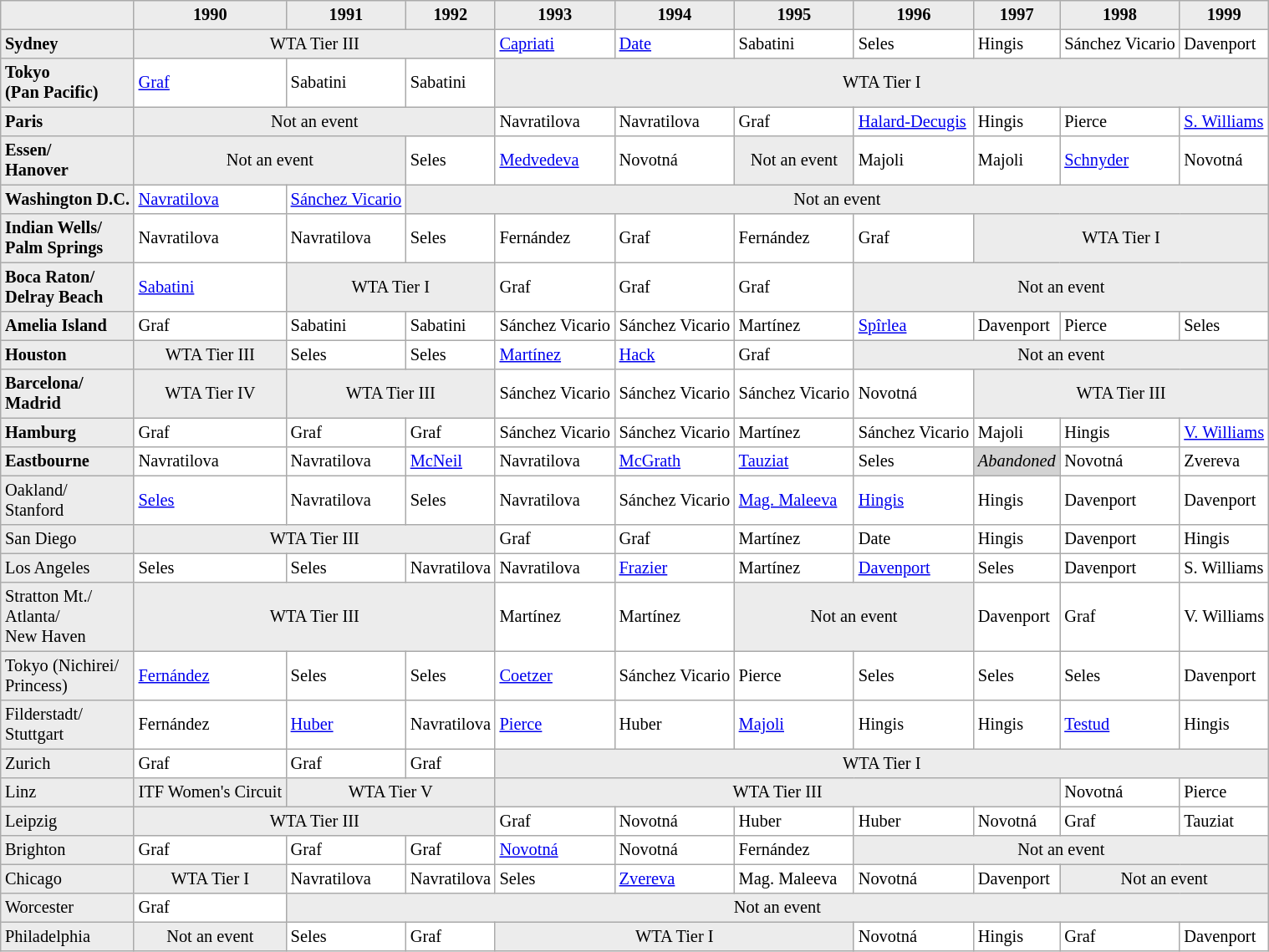<table cellpadding="3" cellspacing="0" border="1" style="font-size: 85%; border: #aaa solid 1px; border-collapse: collapse;">
<tr style="background:#ececec;">
<th></th>
<th>1990</th>
<th>1991</th>
<th>1992</th>
<th>1993</th>
<th>1994</th>
<th>1995</th>
<th>1996</th>
<th>1997</th>
<th>1998</th>
<th>1999</th>
</tr>
<tr>
<td bgcolor="#ececec" align=left><strong>Sydney</strong></td>
<td bgcolor=#ececec colspan=3 align=center><span> WTA Tier III</span></td>
<td> <a href='#'>Capriati</a></td>
<td> <a href='#'>Date</a></td>
<td> Sabatini</td>
<td> Seles</td>
<td> Hingis</td>
<td> Sánchez Vicario</td>
<td> Davenport</td>
</tr>
<tr>
<td bgcolor="#ececec" align=left><strong>Tokyo<br>(Pan Pacific)</strong></td>
<td> <a href='#'>Graf</a></td>
<td> Sabatini</td>
<td> Sabatini</td>
<td bgcolor=#ececec colspan=7 align=center><span> WTA Tier I</span></td>
</tr>
<tr>
<td bgcolor="#ececec" align=left><strong>Paris</strong></td>
<td bgcolor=#ececec colspan=3 align=center><span> Not an event</span></td>
<td> Navratilova</td>
<td> Navratilova</td>
<td> Graf</td>
<td> <a href='#'>Halard-Decugis</a></td>
<td> Hingis</td>
<td> Pierce</td>
<td> <a href='#'>S. Williams</a></td>
</tr>
<tr>
<td bgcolor="#ececec" align=left><strong>Essen/<br>Hanover</strong></td>
<td bgcolor=#ececec colspan=2 align=center><span> Not an event</span></td>
<td> Seles</td>
<td> <a href='#'>Medvedeva</a></td>
<td> Novotná</td>
<td bgcolor=#ececec colspan=1 align=center><span> Not an event</span></td>
<td> Majoli</td>
<td> Majoli</td>
<td> <a href='#'>Schnyder</a></td>
<td> Novotná</td>
</tr>
<tr>
<td bgcolor="#ececec" align=left><strong>Washington D.C.</strong></td>
<td> <a href='#'>Navratilova</a></td>
<td> <a href='#'>Sánchez Vicario</a></td>
<td bgcolor=#ececec colspan=8 align=center><span> Not an event</span></td>
</tr>
<tr>
<td bgcolor="#ececec" align=left><strong>Indian Wells/<br>Palm Springs</strong></td>
<td> Navratilova</td>
<td> Navratilova</td>
<td> Seles</td>
<td> Fernández</td>
<td> Graf</td>
<td> Fernández</td>
<td> Graf</td>
<td bgcolor=#ececec colspan=3 align=center><span> WTA Tier I</span></td>
</tr>
<tr>
<td bgcolor="#ececec" align=left><strong>Boca Raton/<br>Delray Beach</strong></td>
<td> <a href='#'>Sabatini</a></td>
<td bgcolor=#ececec colspan=2 align=center><span> WTA Tier I</span></td>
<td> Graf</td>
<td> Graf</td>
<td> Graf</td>
<td bgcolor=#ececec colspan=4 align=center><span> Not an event</span></td>
</tr>
<tr>
<td bgcolor="#ececec" align=left><strong>Amelia Island</strong></td>
<td> Graf</td>
<td> Sabatini</td>
<td> Sabatini</td>
<td> Sánchez Vicario</td>
<td> Sánchez Vicario</td>
<td> Martínez</td>
<td> <a href='#'>Spîrlea</a></td>
<td> Davenport</td>
<td> Pierce</td>
<td> Seles</td>
</tr>
<tr>
<td bgcolor="#ececec" align=left><strong>Houston</strong></td>
<td bgcolor=#ececec colspan=1 align=center><span> WTA Tier III</span></td>
<td> Seles</td>
<td> Seles</td>
<td> <a href='#'>Martínez</a></td>
<td> <a href='#'>Hack</a></td>
<td> Graf</td>
<td bgcolor=#ececec colspan=4 align=center><span> Not an event</span></td>
</tr>
<tr>
<td bgcolor="#ececec" align=left><strong>Barcelona/<br>Madrid</strong></td>
<td bgcolor=#ececec colspan=1 align=center><span> WTA Tier IV</span></td>
<td bgcolor=#ececec colspan=2 align=center><span> WTA Tier III</span></td>
<td> Sánchez Vicario</td>
<td> Sánchez Vicario</td>
<td> Sánchez Vicario</td>
<td> Novotná</td>
<td bgcolor=#ececec colspan=3 align=center><span> WTA Tier III</span></td>
</tr>
<tr>
<td bgcolor="#ececec" align=left><strong>Hamburg</strong></td>
<td> Graf</td>
<td> Graf</td>
<td> Graf</td>
<td> Sánchez Vicario</td>
<td> Sánchez Vicario</td>
<td> Martínez</td>
<td> Sánchez Vicario</td>
<td> Majoli</td>
<td> Hingis</td>
<td> <a href='#'>V. Williams</a></td>
</tr>
<tr>
<td bgcolor="#ececec" align=left><strong>Eastbourne</strong></td>
<td> Navratilova</td>
<td> Navratilova</td>
<td> <a href='#'>McNeil</a></td>
<td> Navratilova</td>
<td> <a href='#'>McGrath</a></td>
<td> <a href='#'>Tauziat</a></td>
<td> Seles</td>
<td bgcolor="lightgray" align="center"><em>Abandoned<strong></td>
<td> Novotná</td>
<td> Zvereva</td>
</tr>
<tr>
<td bgcolor="#ececec" align=left></strong>Oakland/<br>Stanford<strong></td>
<td> <a href='#'>Seles</a></td>
<td> Navratilova</td>
<td> Seles</td>
<td> Navratilova</td>
<td> Sánchez Vicario</td>
<td> <a href='#'>Mag. Maleeva</a></td>
<td> <a href='#'>Hingis</a></td>
<td> Hingis</td>
<td> Davenport</td>
<td> Davenport</td>
</tr>
<tr>
<td bgcolor="#ececec" align=left></strong>San Diego<strong></td>
<td bgcolor=#ececec colspan=3 align=center><span> WTA Tier III</span></td>
<td> Graf</td>
<td> Graf</td>
<td> Martínez</td>
<td> Date</td>
<td> Hingis</td>
<td> Davenport</td>
<td> Hingis</td>
</tr>
<tr>
<td bgcolor="#ececec" align=left></strong>Los Angeles<strong></td>
<td> Seles</td>
<td> Seles</td>
<td> Navratilova</td>
<td> Navratilova</td>
<td> <a href='#'>Frazier</a></td>
<td> Martínez</td>
<td> <a href='#'>Davenport</a></td>
<td> Seles</td>
<td> Davenport</td>
<td> S. Williams</td>
</tr>
<tr>
<td bgcolor="#ececec" align=left></strong>Stratton Mt./<br>Atlanta/<br>New Haven<strong></td>
<td bgcolor=#ececec colspan=3 align=center><span> WTA Tier III</span></td>
<td> Martínez</td>
<td> Martínez</td>
<td bgcolor=#ececec colspan=2 align=center><span> Not an event</span></td>
<td> Davenport</td>
<td> Graf</td>
<td> V. Williams</td>
</tr>
<tr>
<td bgcolor="#ececec" align=left></strong>Tokyo (Nichirei/<br>Princess)<strong></td>
<td> <a href='#'>Fernández</a></td>
<td> Seles</td>
<td> Seles</td>
<td> <a href='#'>Coetzer</a></td>
<td> Sánchez Vicario</td>
<td> Pierce</td>
<td> Seles</td>
<td> Seles</td>
<td> Seles</td>
<td> Davenport</td>
</tr>
<tr>
<td bgcolor="#ececec" align=left></strong>Filderstadt/<br>Stuttgart<strong></td>
<td> Fernández</td>
<td> <a href='#'>Huber</a></td>
<td> Navratilova</td>
<td> <a href='#'>Pierce</a></td>
<td> Huber</td>
<td> <a href='#'>Majoli</a></td>
<td> Hingis</td>
<td> Hingis</td>
<td> <a href='#'>Testud</a></td>
<td> Hingis</td>
</tr>
<tr>
<td bgcolor="#ececec" align=left></strong>Zurich<strong></td>
<td> Graf</td>
<td> Graf</td>
<td> Graf</td>
<td bgcolor=#ececec colspan=7 align=center><span> WTA Tier I</span></td>
</tr>
<tr>
<td bgcolor="#ececec" align=left></strong>Linz<strong></td>
<td bgcolor=#ececec colspan=1 align=center><span> ITF Women's Circuit</span></td>
<td bgcolor=#ececec colspan=2 align=center><span> WTA Tier V</span></td>
<td bgcolor=#ececec colspan=5 align=center><span> WTA Tier III</span></td>
<td> Novotná</td>
<td> Pierce</td>
</tr>
<tr>
<td bgcolor="#ececec" align=left></strong>Leipzig<strong></td>
<td bgcolor=#ececec colspan=3 align=center><span> WTA Tier III</span></td>
<td> Graf</td>
<td> Novotná</td>
<td> Huber</td>
<td> Huber</td>
<td> Novotná</td>
<td> Graf</td>
<td> Tauziat</td>
</tr>
<tr>
<td bgcolor="#ececec" align=left></strong>Brighton<strong></td>
<td> Graf</td>
<td> Graf</td>
<td> Graf</td>
<td> <a href='#'>Novotná</a></td>
<td> Novotná</td>
<td> Fernández</td>
<td bgcolor=#ececec colspan=4 align=center><span> Not an event</span></td>
</tr>
<tr>
<td bgcolor="#ececec" align=left></strong>Chicago<strong></td>
<td bgcolor=#ececec colspan=1 align=center><span> WTA Tier I</span></td>
<td> Navratilova</td>
<td> Navratilova</td>
<td> Seles</td>
<td> <a href='#'>Zvereva</a></td>
<td> Mag. Maleeva</td>
<td> Novotná</td>
<td> Davenport</td>
<td bgcolor=#ececec colspan=2 align=center><span> Not an event</span></td>
</tr>
<tr>
<td bgcolor="#ececec" align=left></strong>Worcester<strong></td>
<td> Graf</td>
<td bgcolor=#ececec colspan=9 align=center><span> Not an event</span></td>
</tr>
<tr>
<td bgcolor="#ececec" align=left></strong>Philadelphia<strong></td>
<td bgcolor=#ececec colspan=1 align=center><span> Not an event</span></td>
<td> Seles</td>
<td> Graf</td>
<td bgcolor=#ececec colspan=3 align=center><span> WTA Tier I</span></td>
<td> Novotná</td>
<td> Hingis</td>
<td> Graf</td>
<td> Davenport</td>
</tr>
</table>
